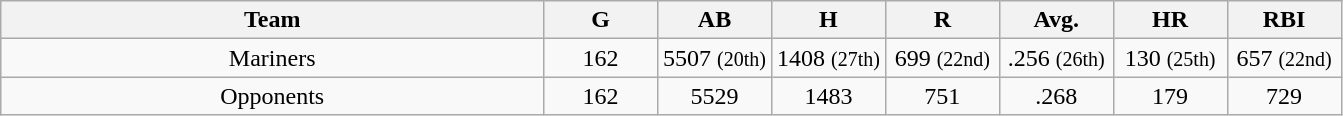<table class="wikitable sortable">
<tr>
<th bgcolor="#DDDDFF" width="40.5%">Team</th>
<th bgcolor="#DDDDFF" width="8.5%">G</th>
<th bgcolor="#DDDDFF" width="8.5%">AB</th>
<th bgcolor="#DDDDFF" width="8.5%">H</th>
<th bgcolor="#DDDDFF" width="8.5%">R</th>
<th bgcolor="#DDDDFF" width="8.5%">Avg.</th>
<th bgcolor="#DDDDFF" width="8.5%">HR</th>
<th bgcolor="#DDDDFF" width="8.5%">RBI</th>
</tr>
<tr align="center">
<td>Mariners</td>
<td>162</td>
<td>5507 <small>(20th)</small></td>
<td>1408 <small>(27th)</small></td>
<td>699 <small>(22nd)</small></td>
<td>.256 <small>(26th)</small></td>
<td>130 <small>(25th)</small></td>
<td>657 <small>(22nd)</small></td>
</tr>
<tr align="center">
<td>Opponents</td>
<td>162</td>
<td>5529</td>
<td>1483</td>
<td>751</td>
<td>.268</td>
<td>179</td>
<td>729</td>
</tr>
</table>
